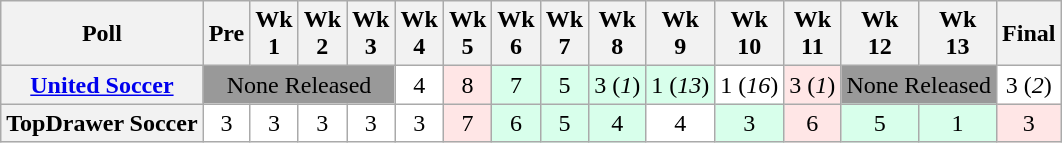<table class="wikitable" style="white-space:nowrap;text-align:center;">
<tr>
<th>Poll</th>
<th>Pre</th>
<th>Wk<br>1</th>
<th>Wk<br>2</th>
<th>Wk<br>3</th>
<th>Wk<br>4</th>
<th>Wk<br>5</th>
<th>Wk<br>6</th>
<th>Wk<br>7</th>
<th>Wk<br>8</th>
<th>Wk<br>9</th>
<th>Wk<br>10</th>
<th>Wk<br>11</th>
<th>Wk<br>12</th>
<th>Wk<br>13</th>
<th>Final<br></th>
</tr>
<tr>
<th><a href='#'>United Soccer</a></th>
<td colspan=4 style="background:#999;">None Released</td>
<td style="background:#FFFFFF;">4</td>
<td style="background:#FFE6E6;">8</td>
<td style="background:#D8FFEB;">7</td>
<td style="background:#D8FFEB;">5</td>
<td style="background:#D8FFEB;">3 (<em>1</em>)</td>
<td style="background:#D8FFEB;">1 (<em>13</em>)</td>
<td style="background:#FFFFFF;">1 (<em>16</em>)</td>
<td style="background:#FFE6E6;">3 (<em>1</em>)</td>
<td colspan=2 style="background:#999;">None Released</td>
<td style="background:#FFFFFF;">3 (<em>2</em>)</td>
</tr>
<tr>
<th>TopDrawer Soccer </th>
<td style="background:#FFFFFF;">3</td>
<td style="background:#FFFFFF;">3</td>
<td style="background:#FFFFFF;">3</td>
<td style="background:#FFFFFF;">3</td>
<td style="background:#FFFFFF;">3</td>
<td style="background:#FFE6E6;">7</td>
<td style="background:#D8FFEB;">6</td>
<td style="background:#D8FFEB;">5</td>
<td style="background:#D8FFEB;">4</td>
<td style="background:#FFFFFF;">4</td>
<td style="background:#D8FFEB;">3</td>
<td style="background:#FFE6E6;">6</td>
<td style="background:#D8FFEB;">5</td>
<td style="background:#D8FFEB;">1</td>
<td style="background:#FFE6E6;">3</td>
</tr>
</table>
